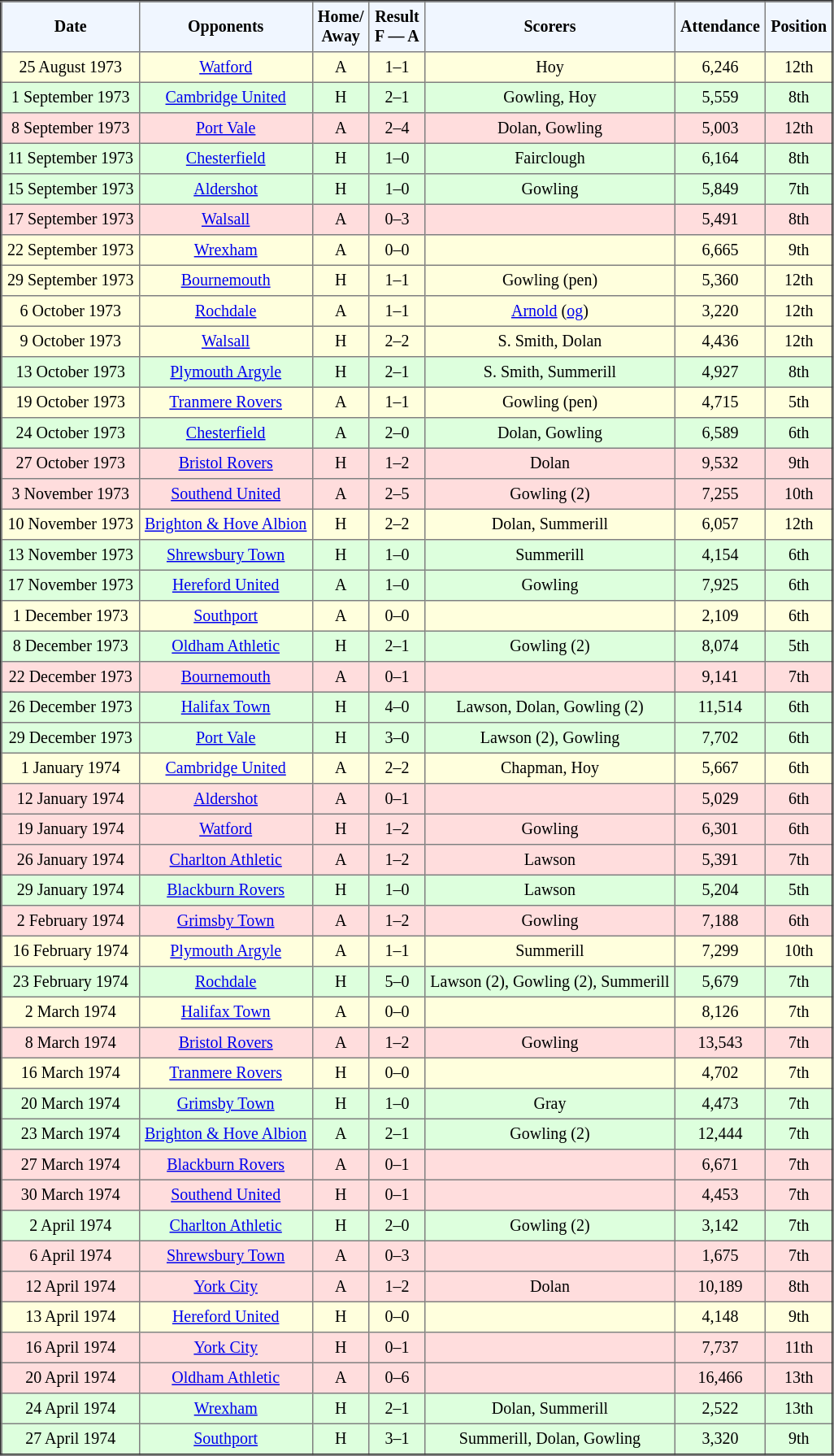<table border="2" cellpadding="4" style="border-collapse:collapse; text-align:center; font-size:smaller;">
<tr style="background:#f0f6ff;">
<th><strong>Date</strong></th>
<th><strong>Opponents</strong></th>
<th><strong>Home/<br>Away</strong></th>
<th><strong>Result<br>F — A</strong></th>
<th><strong>Scorers</strong></th>
<th><strong>Attendance</strong></th>
<th><strong>Position</strong></th>
</tr>
<tr bgcolor="#ffffdd">
<td>25 August 1973</td>
<td><a href='#'>Watford</a></td>
<td>A</td>
<td>1–1</td>
<td>Hoy</td>
<td>6,246</td>
<td>12th</td>
</tr>
<tr bgcolor="#ddffdd">
<td>1 September 1973</td>
<td><a href='#'>Cambridge United</a></td>
<td>H</td>
<td>2–1</td>
<td>Gowling, Hoy</td>
<td>5,559</td>
<td>8th</td>
</tr>
<tr bgcolor="#ffdddd">
<td>8 September 1973</td>
<td><a href='#'>Port Vale</a></td>
<td>A</td>
<td>2–4</td>
<td>Dolan, Gowling</td>
<td>5,003</td>
<td>12th</td>
</tr>
<tr bgcolor="#ddffdd">
<td>11 September 1973</td>
<td><a href='#'>Chesterfield</a></td>
<td>H</td>
<td>1–0</td>
<td>Fairclough</td>
<td>6,164</td>
<td>8th</td>
</tr>
<tr bgcolor="#ddffdd">
<td>15 September 1973</td>
<td><a href='#'>Aldershot</a></td>
<td>H</td>
<td>1–0</td>
<td>Gowling</td>
<td>5,849</td>
<td>7th</td>
</tr>
<tr bgcolor="#ffdddd">
<td>17 September 1973</td>
<td><a href='#'>Walsall</a></td>
<td>A</td>
<td>0–3</td>
<td></td>
<td>5,491</td>
<td>8th</td>
</tr>
<tr bgcolor="#ffffdd">
<td>22 September 1973</td>
<td><a href='#'>Wrexham</a></td>
<td>A</td>
<td>0–0</td>
<td></td>
<td>6,665</td>
<td>9th</td>
</tr>
<tr bgcolor="#ffffdd">
<td>29 September 1973</td>
<td><a href='#'>Bournemouth</a></td>
<td>H</td>
<td>1–1</td>
<td>Gowling (pen)</td>
<td>5,360</td>
<td>12th</td>
</tr>
<tr bgcolor="#ffffdd">
<td>6 October 1973</td>
<td><a href='#'>Rochdale</a></td>
<td>A</td>
<td>1–1</td>
<td><a href='#'>Arnold</a> (<a href='#'>og</a>)</td>
<td>3,220</td>
<td>12th</td>
</tr>
<tr bgcolor="#ffffdd">
<td>9 October 1973</td>
<td><a href='#'>Walsall</a></td>
<td>H</td>
<td>2–2</td>
<td>S. Smith, Dolan</td>
<td>4,436</td>
<td>12th</td>
</tr>
<tr bgcolor="#ddffdd">
<td>13 October 1973</td>
<td><a href='#'>Plymouth Argyle</a></td>
<td>H</td>
<td>2–1</td>
<td>S. Smith, Summerill</td>
<td>4,927</td>
<td>8th</td>
</tr>
<tr bgcolor="#ffffdd">
<td>19 October 1973</td>
<td><a href='#'>Tranmere Rovers</a></td>
<td>A</td>
<td>1–1</td>
<td>Gowling (pen)</td>
<td>4,715</td>
<td>5th</td>
</tr>
<tr bgcolor="#ddffdd">
<td>24 October 1973</td>
<td><a href='#'>Chesterfield</a></td>
<td>A</td>
<td>2–0</td>
<td>Dolan, Gowling</td>
<td>6,589</td>
<td>6th</td>
</tr>
<tr bgcolor="#ffdddd">
<td>27 October 1973</td>
<td><a href='#'>Bristol Rovers</a></td>
<td>H</td>
<td>1–2</td>
<td>Dolan</td>
<td>9,532</td>
<td>9th</td>
</tr>
<tr bgcolor="#ffdddd">
<td>3 November 1973</td>
<td><a href='#'>Southend United</a></td>
<td>A</td>
<td>2–5</td>
<td>Gowling (2)</td>
<td>7,255</td>
<td>10th</td>
</tr>
<tr bgcolor="#ffffdd">
<td>10 November 1973</td>
<td><a href='#'>Brighton & Hove Albion</a></td>
<td>H</td>
<td>2–2</td>
<td>Dolan, Summerill</td>
<td>6,057</td>
<td>12th</td>
</tr>
<tr bgcolor="#ddffdd">
<td>13 November 1973</td>
<td><a href='#'>Shrewsbury Town</a></td>
<td>H</td>
<td>1–0</td>
<td>Summerill</td>
<td>4,154</td>
<td>6th</td>
</tr>
<tr bgcolor="#ddffdd">
<td>17 November 1973</td>
<td><a href='#'>Hereford United</a></td>
<td>A</td>
<td>1–0</td>
<td>Gowling</td>
<td>7,925</td>
<td>6th</td>
</tr>
<tr bgcolor="#ffffdd">
<td>1 December 1973</td>
<td><a href='#'>Southport</a></td>
<td>A</td>
<td>0–0</td>
<td></td>
<td>2,109</td>
<td>6th</td>
</tr>
<tr bgcolor="#ddffdd">
<td>8 December 1973</td>
<td><a href='#'>Oldham Athletic</a></td>
<td>H</td>
<td>2–1</td>
<td>Gowling (2)</td>
<td>8,074</td>
<td>5th</td>
</tr>
<tr bgcolor="#ffdddd">
<td>22 December 1973</td>
<td><a href='#'>Bournemouth</a></td>
<td>A</td>
<td>0–1</td>
<td></td>
<td>9,141</td>
<td>7th</td>
</tr>
<tr bgcolor="#ddffdd">
<td>26 December 1973</td>
<td><a href='#'>Halifax Town</a></td>
<td>H</td>
<td>4–0</td>
<td>Lawson, Dolan, Gowling (2)</td>
<td>11,514</td>
<td>6th</td>
</tr>
<tr bgcolor="#ddffdd">
<td>29 December 1973</td>
<td><a href='#'>Port Vale</a></td>
<td>H</td>
<td>3–0</td>
<td>Lawson (2), Gowling</td>
<td>7,702</td>
<td>6th</td>
</tr>
<tr bgcolor="#ffffdd">
<td>1 January 1974</td>
<td><a href='#'>Cambridge United</a></td>
<td>A</td>
<td>2–2</td>
<td>Chapman, Hoy</td>
<td>5,667</td>
<td>6th</td>
</tr>
<tr bgcolor="#ffdddd">
<td>12 January 1974</td>
<td><a href='#'>Aldershot</a></td>
<td>A</td>
<td>0–1</td>
<td></td>
<td>5,029</td>
<td>6th</td>
</tr>
<tr bgcolor="#ffdddd">
<td>19 January 1974</td>
<td><a href='#'>Watford</a></td>
<td>H</td>
<td>1–2</td>
<td>Gowling</td>
<td>6,301</td>
<td>6th</td>
</tr>
<tr bgcolor="#ffdddd">
<td>26 January 1974</td>
<td><a href='#'>Charlton Athletic</a></td>
<td>A</td>
<td>1–2</td>
<td>Lawson</td>
<td>5,391</td>
<td>7th</td>
</tr>
<tr bgcolor="#ddffdd">
<td>29 January 1974</td>
<td><a href='#'>Blackburn Rovers</a></td>
<td>H</td>
<td>1–0</td>
<td>Lawson</td>
<td>5,204</td>
<td>5th</td>
</tr>
<tr bgcolor="#ffdddd">
<td>2 February 1974</td>
<td><a href='#'>Grimsby Town</a></td>
<td>A</td>
<td>1–2</td>
<td>Gowling</td>
<td>7,188</td>
<td>6th</td>
</tr>
<tr bgcolor="#ffffdd">
<td>16 February 1974</td>
<td><a href='#'>Plymouth Argyle</a></td>
<td>A</td>
<td>1–1</td>
<td>Summerill</td>
<td>7,299</td>
<td>10th</td>
</tr>
<tr bgcolor="#ddffdd">
<td>23 February 1974</td>
<td><a href='#'>Rochdale</a></td>
<td>H</td>
<td>5–0</td>
<td>Lawson (2), Gowling (2), Summerill</td>
<td>5,679</td>
<td>7th</td>
</tr>
<tr bgcolor="#ffffdd">
<td>2 March 1974</td>
<td><a href='#'>Halifax Town</a></td>
<td>A</td>
<td>0–0</td>
<td></td>
<td>8,126</td>
<td>7th</td>
</tr>
<tr bgcolor="#ffdddd">
<td>8 March 1974</td>
<td><a href='#'>Bristol Rovers</a></td>
<td>A</td>
<td>1–2</td>
<td>Gowling</td>
<td>13,543</td>
<td>7th</td>
</tr>
<tr bgcolor="#ffffdd">
<td>16 March 1974</td>
<td><a href='#'>Tranmere Rovers</a></td>
<td>H</td>
<td>0–0</td>
<td></td>
<td>4,702</td>
<td>7th</td>
</tr>
<tr bgcolor="#ddffdd">
<td>20 March 1974</td>
<td><a href='#'>Grimsby Town</a></td>
<td>H</td>
<td>1–0</td>
<td>Gray</td>
<td>4,473</td>
<td>7th</td>
</tr>
<tr bgcolor="#ddffdd">
<td>23 March 1974</td>
<td><a href='#'>Brighton & Hove Albion</a></td>
<td>A</td>
<td>2–1</td>
<td>Gowling (2)</td>
<td>12,444</td>
<td>7th</td>
</tr>
<tr bgcolor="#ffdddd">
<td>27 March 1974</td>
<td><a href='#'>Blackburn Rovers</a></td>
<td>A</td>
<td>0–1</td>
<td></td>
<td>6,671</td>
<td>7th</td>
</tr>
<tr bgcolor="#ffdddd">
<td>30 March 1974</td>
<td><a href='#'>Southend United</a></td>
<td>H</td>
<td>0–1</td>
<td></td>
<td>4,453</td>
<td>7th</td>
</tr>
<tr bgcolor="#ddffdd">
<td>2 April 1974</td>
<td><a href='#'>Charlton Athletic</a></td>
<td>H</td>
<td>2–0</td>
<td>Gowling (2)</td>
<td>3,142</td>
<td>7th</td>
</tr>
<tr bgcolor="#ffdddd">
<td>6 April 1974</td>
<td><a href='#'>Shrewsbury Town</a></td>
<td>A</td>
<td>0–3</td>
<td></td>
<td>1,675</td>
<td>7th</td>
</tr>
<tr bgcolor="#ffdddd">
<td>12 April 1974</td>
<td><a href='#'>York City</a></td>
<td>A</td>
<td>1–2</td>
<td>Dolan</td>
<td>10,189</td>
<td>8th</td>
</tr>
<tr bgcolor="#ffffdd">
<td>13 April 1974</td>
<td><a href='#'>Hereford United</a></td>
<td>H</td>
<td>0–0</td>
<td></td>
<td>4,148</td>
<td>9th</td>
</tr>
<tr bgcolor="#ffdddd">
<td>16 April 1974</td>
<td><a href='#'>York City</a></td>
<td>H</td>
<td>0–1</td>
<td></td>
<td>7,737</td>
<td>11th</td>
</tr>
<tr bgcolor="#ffdddd">
<td>20 April 1974</td>
<td><a href='#'>Oldham Athletic</a></td>
<td>A</td>
<td>0–6</td>
<td></td>
<td>16,466</td>
<td>13th</td>
</tr>
<tr bgcolor="#ddffdd">
<td>24 April 1974</td>
<td><a href='#'>Wrexham</a></td>
<td>H</td>
<td>2–1</td>
<td>Dolan, Summerill</td>
<td>2,522</td>
<td>13th</td>
</tr>
<tr bgcolor="#ddffdd">
<td>27 April 1974</td>
<td><a href='#'>Southport</a></td>
<td>H</td>
<td>3–1</td>
<td>Summerill, Dolan, Gowling</td>
<td>3,320</td>
<td>9th</td>
</tr>
</table>
